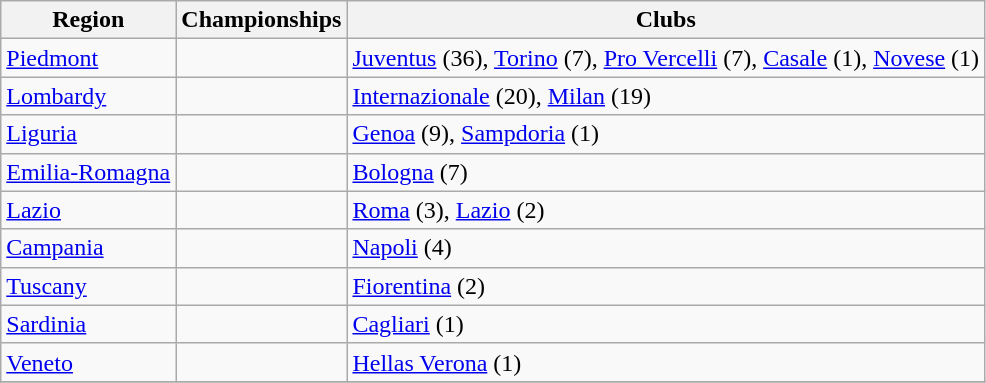<table class="wikitable">
<tr>
<th>Region</th>
<th>Championships</th>
<th>Clubs</th>
</tr>
<tr>
<td><a href='#'>Piedmont</a></td>
<td></td>
<td><a href='#'>Juventus</a> (36), <a href='#'>Torino</a> (7), <a href='#'>Pro Vercelli</a> (7), <a href='#'>Casale</a> (1), <a href='#'>Novese</a> (1)</td>
</tr>
<tr>
<td><a href='#'>Lombardy</a></td>
<td></td>
<td><a href='#'>Internazionale</a> (20), <a href='#'>Milan</a> (19)</td>
</tr>
<tr>
<td><a href='#'>Liguria</a></td>
<td></td>
<td><a href='#'>Genoa</a> (9), <a href='#'>Sampdoria</a> (1)</td>
</tr>
<tr>
<td><a href='#'>Emilia-Romagna</a></td>
<td></td>
<td><a href='#'>Bologna</a> (7)</td>
</tr>
<tr>
<td><a href='#'>Lazio</a></td>
<td></td>
<td><a href='#'>Roma</a> (3), <a href='#'>Lazio</a> (2)</td>
</tr>
<tr>
<td><a href='#'>Campania</a></td>
<td></td>
<td><a href='#'>Napoli</a> (4)</td>
</tr>
<tr>
<td><a href='#'>Tuscany</a></td>
<td></td>
<td><a href='#'>Fiorentina</a> (2)</td>
</tr>
<tr>
<td><a href='#'>Sardinia</a></td>
<td></td>
<td><a href='#'>Cagliari</a> (1)</td>
</tr>
<tr>
<td><a href='#'>Veneto</a></td>
<td></td>
<td><a href='#'>Hellas Verona</a> (1)</td>
</tr>
<tr>
</tr>
</table>
